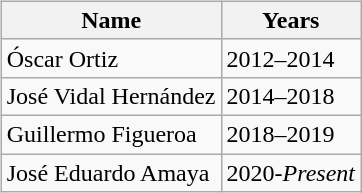<table>
<tr>
<td width="10"> </td>
<td valign="top"><br><table class="wikitable" style="text-align: center">
<tr>
<th>Name</th>
<th>Years</th>
</tr>
<tr>
<td align=left> Óscar Ortiz</td>
<td align=left>2012–2014</td>
</tr>
<tr>
<td align=left> José Vidal Hernández</td>
<td align=left>2014–2018</td>
</tr>
<tr>
<td align=left> Guillermo Figueroa</td>
<td align=left>2018–2019</td>
</tr>
<tr>
<td align=left> José Eduardo Amaya </td>
<td align=left>2020-<em>Present</em></td>
</tr>
</table>
</td>
</tr>
</table>
